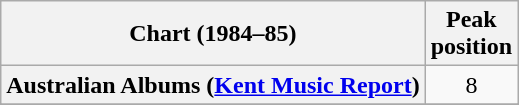<table class="wikitable sortable plainrowheaders" style="text-align:center">
<tr>
<th scope="col">Chart (1984–85)</th>
<th scope="col">Peak<br>position</th>
</tr>
<tr>
<th scope="row">Australian Albums (<a href='#'>Kent Music Report</a>)</th>
<td>8</td>
</tr>
<tr>
</tr>
<tr>
</tr>
<tr>
</tr>
</table>
